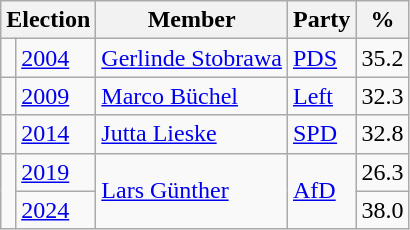<table class=wikitable>
<tr>
<th colspan=2>Election</th>
<th>Member</th>
<th>Party</th>
<th>%</th>
</tr>
<tr>
<td bgcolor=></td>
<td><a href='#'>2004</a></td>
<td><a href='#'>Gerlinde Stobrawa</a></td>
<td><a href='#'>PDS</a></td>
<td align=right>35.2</td>
</tr>
<tr>
<td bgcolor=></td>
<td><a href='#'>2009</a></td>
<td><a href='#'>Marco Büchel</a></td>
<td><a href='#'>Left</a></td>
<td align=right>32.3</td>
</tr>
<tr>
<td bgcolor=></td>
<td><a href='#'>2014</a></td>
<td><a href='#'>Jutta Lieske</a></td>
<td><a href='#'>SPD</a></td>
<td align=right>32.8</td>
</tr>
<tr>
<td rowspan=2 bgcolor=></td>
<td><a href='#'>2019</a></td>
<td rowspan=2><a href='#'>Lars Günther</a></td>
<td rowspan=2><a href='#'>AfD</a></td>
<td align=right>26.3</td>
</tr>
<tr>
<td><a href='#'>2024</a></td>
<td align=right>38.0</td>
</tr>
</table>
